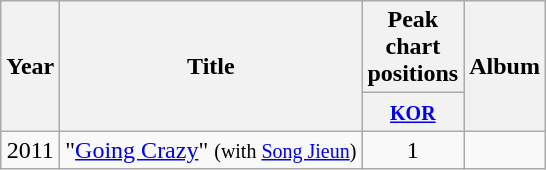<table class="wikitable" style="text-align:center;">
<tr>
<th align=center rowspan=2>Year</th>
<th align=center rowspan=2>Title</th>
<th align=center colspan=1>Peak chart positions</th>
<th align=center rowspan=2>Album</th>
</tr>
<tr>
<th width="30"><small><a href='#'>KOR</a></small><br></th>
</tr>
<tr>
<td>2011</td>
<td align="left">"<a href='#'>Going Crazy</a>" <small>(with <a href='#'>Song Jieun</a>)</small></td>
<td align=center>1</td>
<td></td>
</tr>
</table>
